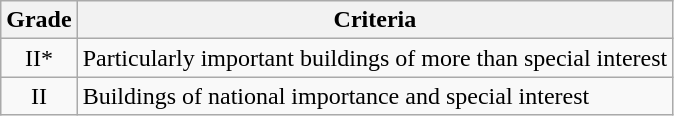<table class="wikitable">
<tr>
<th>Grade</th>
<th>Criteria</th>
</tr>
<tr>
<td align="center" >II*</td>
<td>Particularly important buildings of more than special interest</td>
</tr>
<tr>
<td align="center" >II</td>
<td>Buildings of national importance and special interest</td>
</tr>
</table>
